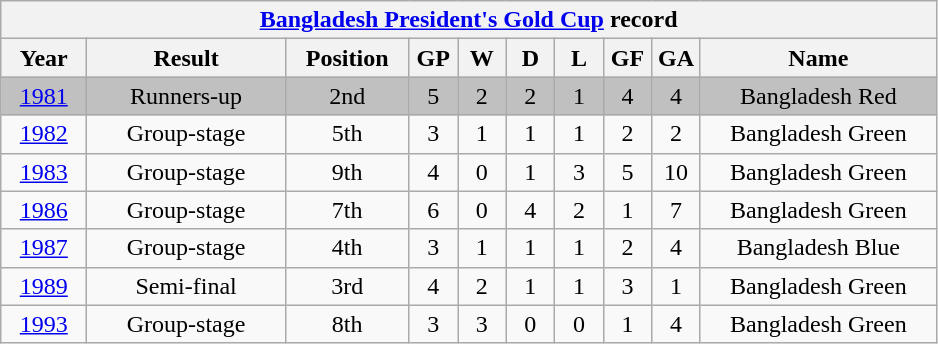<table class="wikitable" style="text-align: center;">
<tr>
<th colspan=10><a href='#'>Bangladesh President's Gold Cup</a> record</th>
</tr>
<tr>
<th width="50">Year</th>
<th width="125">Result</th>
<th width="75">Position</th>
<th width="25">GP</th>
<th width="25">W</th>
<th width="25">D</th>
<th width="25">L</th>
<th width="25">GF</th>
<th width="25">GA</th>
<th width="150">Name</th>
</tr>
<tr bgcolor="silver">
<td><a href='#'>1981</a></td>
<td>Runners-up</td>
<td>2nd</td>
<td>5</td>
<td>2</td>
<td>2</td>
<td>1</td>
<td>4</td>
<td>4</td>
<td>Bangladesh Red</td>
</tr>
<tr>
<td><a href='#'>1982</a></td>
<td>Group-stage</td>
<td>5th</td>
<td>3</td>
<td>1</td>
<td>1</td>
<td>1</td>
<td>2</td>
<td>2</td>
<td>Bangladesh Green</td>
</tr>
<tr>
<td><a href='#'>1983</a></td>
<td>Group-stage</td>
<td>9th</td>
<td>4</td>
<td>0</td>
<td>1</td>
<td>3</td>
<td>5</td>
<td>10</td>
<td>Bangladesh Green</td>
</tr>
<tr>
<td><a href='#'>1986</a></td>
<td>Group-stage</td>
<td>7th</td>
<td>6</td>
<td>0</td>
<td>4</td>
<td>2</td>
<td>1</td>
<td>7</td>
<td>Bangladesh Green</td>
</tr>
<tr>
<td><a href='#'>1987</a></td>
<td>Group-stage</td>
<td>4th</td>
<td>3</td>
<td>1</td>
<td>1</td>
<td>1</td>
<td>2</td>
<td>4</td>
<td>Bangladesh Blue</td>
</tr>
<tr>
<td><a href='#'>1989</a></td>
<td>Semi-final</td>
<td>3rd</td>
<td>4</td>
<td>2</td>
<td>1</td>
<td>1</td>
<td>3</td>
<td>1</td>
<td>Bangladesh Green</td>
</tr>
<tr>
<td><a href='#'>1993</a></td>
<td>Group-stage</td>
<td>8th</td>
<td>3</td>
<td>3</td>
<td>0</td>
<td>0</td>
<td>1</td>
<td>4</td>
<td>Bangladesh Green</td>
</tr>
</table>
